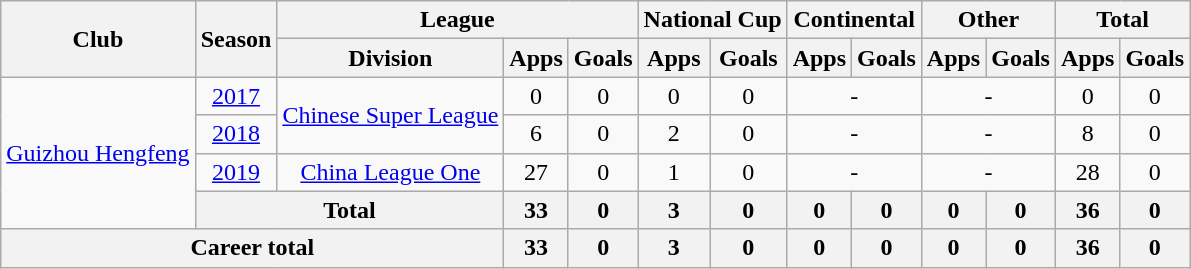<table class="wikitable" style="text-align: center">
<tr>
<th rowspan="2">Club</th>
<th rowspan="2">Season</th>
<th colspan="3">League</th>
<th colspan="2">National Cup</th>
<th colspan="2">Continental</th>
<th colspan="2">Other</th>
<th colspan="2">Total</th>
</tr>
<tr>
<th>Division</th>
<th>Apps</th>
<th>Goals</th>
<th>Apps</th>
<th>Goals</th>
<th>Apps</th>
<th>Goals</th>
<th>Apps</th>
<th>Goals</th>
<th>Apps</th>
<th>Goals</th>
</tr>
<tr>
<td rowspan=4><a href='#'>Guizhou Hengfeng</a></td>
<td><a href='#'>2017</a></td>
<td rowspan="2"><a href='#'>Chinese Super League</a></td>
<td>0</td>
<td>0</td>
<td>0</td>
<td>0</td>
<td colspan="2">-</td>
<td colspan="2">-</td>
<td>0</td>
<td>0</td>
</tr>
<tr>
<td><a href='#'>2018</a></td>
<td>6</td>
<td>0</td>
<td>2</td>
<td>0</td>
<td colspan="2">-</td>
<td colspan="2">-</td>
<td>8</td>
<td>0</td>
</tr>
<tr>
<td><a href='#'>2019</a></td>
<td><a href='#'>China League One</a></td>
<td>27</td>
<td>0</td>
<td>1</td>
<td>0</td>
<td colspan="2">-</td>
<td colspan="2">-</td>
<td>28</td>
<td>0</td>
</tr>
<tr>
<th colspan="2"><strong>Total</strong></th>
<th>33</th>
<th>0</th>
<th>3</th>
<th>0</th>
<th>0</th>
<th>0</th>
<th>0</th>
<th>0</th>
<th>36</th>
<th>0</th>
</tr>
<tr>
<th colspan=3>Career total</th>
<th>33</th>
<th>0</th>
<th>3</th>
<th>0</th>
<th>0</th>
<th>0</th>
<th>0</th>
<th>0</th>
<th>36</th>
<th>0</th>
</tr>
</table>
